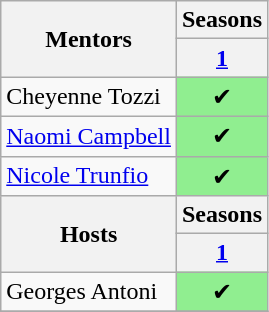<table class="wikitable">
<tr>
<th rowspan="2">Mentors</th>
<th colspan="2">Seasons</th>
</tr>
<tr>
<th><strong><a href='#'>1</a></strong></th>
</tr>
<tr>
<td>Cheyenne Tozzi</td>
<td colspan="1"  style = "background:lightgreen; text-align:center;">✔</td>
</tr>
<tr>
<td><a href='#'>Naomi Campbell</a></td>
<td colspan="1"  style = "background:lightgreen; text-align:center;">✔</td>
</tr>
<tr>
<td><a href='#'>Nicole Trunfio</a></td>
<td colspan="1"  style = "background:lightgreen; text-align:center;">✔</td>
</tr>
<tr>
<th rowspan="2">Hosts</th>
<th colspan="1">Seasons</th>
</tr>
<tr>
<th><strong><a href='#'>1</a></strong></th>
</tr>
<tr>
<td>Georges Antoni</td>
<td colspan="1"  style = "background:lightgreen; text-align:center;">✔</td>
</tr>
<tr>
</tr>
</table>
